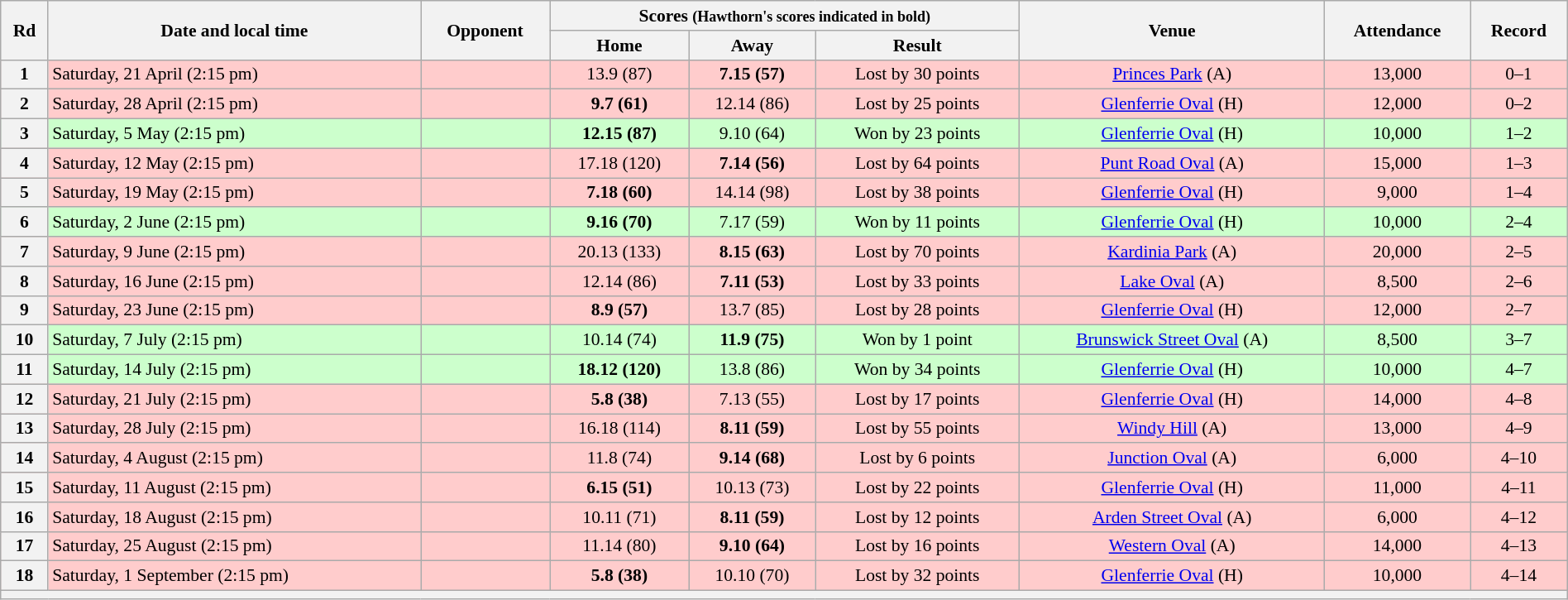<table class="wikitable" style="font-size:90%; text-align:center; width: 100%; margin-left: auto; margin-right: auto">
<tr>
<th rowspan="2">Rd</th>
<th rowspan="2">Date and local time</th>
<th rowspan="2">Opponent</th>
<th colspan="3">Scores <small>(Hawthorn's scores indicated in bold)</small></th>
<th rowspan="2">Venue</th>
<th rowspan="2">Attendance</th>
<th rowspan="2">Record</th>
</tr>
<tr>
<th>Home</th>
<th>Away</th>
<th>Result</th>
</tr>
<tr style="background:#fcc;">
<th>1</th>
<td align=left>Saturday, 21 April (2:15 pm)</td>
<td align=left></td>
<td>13.9 (87)</td>
<td><strong>7.15 (57)</strong></td>
<td>Lost by 30 points</td>
<td><a href='#'>Princes Park</a> (A)</td>
<td>13,000</td>
<td>0–1</td>
</tr>
<tr style="background:#fcc;">
<th>2</th>
<td align=left>Saturday, 28 April (2:15 pm)</td>
<td align=left></td>
<td><strong>9.7 (61)</strong></td>
<td>12.14 (86)</td>
<td>Lost by 25 points</td>
<td><a href='#'>Glenferrie Oval</a> (H)</td>
<td>12,000</td>
<td>0–2</td>
</tr>
<tr style="background:#cfc">
<th>3</th>
<td align=left>Saturday, 5 May (2:15 pm)</td>
<td align=left></td>
<td><strong>12.15 (87)</strong></td>
<td>9.10 (64)</td>
<td>Won by 23 points</td>
<td><a href='#'>Glenferrie Oval</a> (H)</td>
<td>10,000</td>
<td>1–2</td>
</tr>
<tr style="background:#fcc;">
<th>4</th>
<td align=left>Saturday, 12 May (2:15 pm)</td>
<td align=left></td>
<td>17.18 (120)</td>
<td><strong>7.14 (56)</strong></td>
<td>Lost by 64 points</td>
<td><a href='#'>Punt Road Oval</a> (A)</td>
<td>15,000</td>
<td>1–3</td>
</tr>
<tr style="background:#fcc;">
<th>5</th>
<td align=left>Saturday, 19 May (2:15 pm)</td>
<td align=left></td>
<td><strong>7.18 (60)</strong></td>
<td>14.14 (98)</td>
<td>Lost by 38 points</td>
<td><a href='#'>Glenferrie Oval</a> (H)</td>
<td>9,000</td>
<td>1–4</td>
</tr>
<tr style="background:#cfc">
<th>6</th>
<td align=left>Saturday, 2 June (2:15 pm)</td>
<td align=left></td>
<td><strong>9.16 (70)</strong></td>
<td>7.17 (59)</td>
<td>Won by 11 points</td>
<td><a href='#'>Glenferrie Oval</a> (H)</td>
<td>10,000</td>
<td>2–4</td>
</tr>
<tr style="background:#fcc;">
<th>7</th>
<td align=left>Saturday, 9 June (2:15 pm)</td>
<td align=left></td>
<td>20.13 (133)</td>
<td><strong>8.15 (63)</strong></td>
<td>Lost by 70 points</td>
<td><a href='#'>Kardinia Park</a> (A)</td>
<td>20,000</td>
<td>2–5</td>
</tr>
<tr style="background:#fcc;">
<th>8</th>
<td align=left>Saturday, 16 June (2:15 pm)</td>
<td align=left></td>
<td>12.14 (86)</td>
<td><strong>7.11 (53)</strong></td>
<td>Lost by 33 points</td>
<td><a href='#'>Lake Oval</a> (A)</td>
<td>8,500</td>
<td>2–6</td>
</tr>
<tr style="background:#fcc;">
<th>9</th>
<td align=left>Saturday, 23 June (2:15 pm)</td>
<td align=left></td>
<td><strong>8.9 (57)</strong></td>
<td>13.7 (85)</td>
<td>Lost by 28 points</td>
<td><a href='#'>Glenferrie Oval</a> (H)</td>
<td>12,000</td>
<td>2–7</td>
</tr>
<tr style="background:#cfc">
<th>10</th>
<td align=left>Saturday, 7 July (2:15 pm)</td>
<td align=left></td>
<td>10.14 (74)</td>
<td><strong>11.9 (75)</strong></td>
<td>Won by 1 point</td>
<td><a href='#'>Brunswick Street Oval</a> (A)</td>
<td>8,500</td>
<td>3–7</td>
</tr>
<tr style="background:#cfc">
<th>11</th>
<td align=left>Saturday, 14 July (2:15 pm)</td>
<td align=left></td>
<td><strong>18.12 (120)</strong></td>
<td>13.8 (86)</td>
<td>Won by 34 points</td>
<td><a href='#'>Glenferrie Oval</a> (H)</td>
<td>10,000</td>
<td>4–7</td>
</tr>
<tr style="background:#fcc;">
<th>12</th>
<td align=left>Saturday, 21 July (2:15 pm)</td>
<td align=left></td>
<td><strong>5.8 (38)</strong></td>
<td>7.13 (55)</td>
<td>Lost by 17 points</td>
<td><a href='#'>Glenferrie Oval</a> (H)</td>
<td>14,000</td>
<td>4–8</td>
</tr>
<tr style="background:#fcc;">
<th>13</th>
<td align=left>Saturday, 28 July (2:15 pm)</td>
<td align=left></td>
<td>16.18 (114)</td>
<td><strong>8.11 (59)</strong></td>
<td>Lost by 55 points</td>
<td><a href='#'>Windy Hill</a> (A)</td>
<td>13,000</td>
<td>4–9</td>
</tr>
<tr style="background:#fcc;">
<th>14</th>
<td align=left>Saturday, 4 August (2:15 pm)</td>
<td align=left></td>
<td>11.8 (74)</td>
<td><strong>9.14 (68)</strong></td>
<td>Lost by 6 points</td>
<td><a href='#'>Junction Oval</a> (A)</td>
<td>6,000</td>
<td>4–10</td>
</tr>
<tr style="background:#fcc;">
<th>15</th>
<td align=left>Saturday, 11 August (2:15 pm)</td>
<td align=left></td>
<td><strong>6.15 (51)</strong></td>
<td>10.13 (73)</td>
<td>Lost by 22 points</td>
<td><a href='#'>Glenferrie Oval</a> (H)</td>
<td>11,000</td>
<td>4–11</td>
</tr>
<tr style="background:#fcc;">
<th>16</th>
<td align=left>Saturday, 18 August (2:15 pm)</td>
<td align=left></td>
<td>10.11 (71)</td>
<td><strong>8.11 (59)</strong></td>
<td>Lost by 12 points</td>
<td><a href='#'>Arden Street Oval</a> (A)</td>
<td>6,000</td>
<td>4–12</td>
</tr>
<tr style="background:#fcc;">
<th>17</th>
<td align=left>Saturday, 25 August (2:15 pm)</td>
<td align=left></td>
<td>11.14 (80)</td>
<td><strong>9.10 (64)</strong></td>
<td>Lost by 16 points</td>
<td><a href='#'>Western Oval</a> (A)</td>
<td>14,000</td>
<td>4–13</td>
</tr>
<tr style="background:#fcc;">
<th>18</th>
<td align=left>Saturday, 1 September (2:15 pm)</td>
<td align=left></td>
<td><strong>5.8 (38)</strong></td>
<td>10.10 (70)</td>
<td>Lost by 32 points</td>
<td><a href='#'>Glenferrie Oval</a> (H)</td>
<td>10,000</td>
<td>4–14</td>
</tr>
<tr>
<th colspan=9></th>
</tr>
</table>
